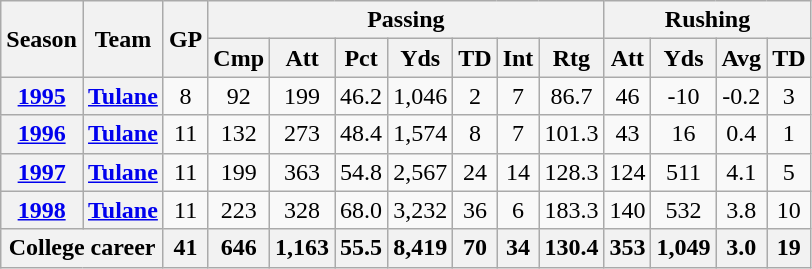<table class="wikitable" style="text-align:center;">
<tr>
<th rowspan="2">Season</th>
<th rowspan="2">Team</th>
<th rowspan="2">GP</th>
<th colspan="7">Passing</th>
<th colspan="4">Rushing</th>
</tr>
<tr>
<th>Cmp</th>
<th>Att</th>
<th>Pct</th>
<th>Yds</th>
<th>TD</th>
<th>Int</th>
<th>Rtg</th>
<th>Att</th>
<th>Yds</th>
<th>Avg</th>
<th>TD</th>
</tr>
<tr>
<th><a href='#'>1995</a></th>
<th><a href='#'>Tulane</a></th>
<td>8</td>
<td>92</td>
<td>199</td>
<td>46.2</td>
<td>1,046</td>
<td>2</td>
<td>7</td>
<td>86.7</td>
<td>46</td>
<td>-10</td>
<td>-0.2</td>
<td>3</td>
</tr>
<tr>
<th><a href='#'>1996</a></th>
<th><a href='#'>Tulane</a></th>
<td>11</td>
<td>132</td>
<td>273</td>
<td>48.4</td>
<td>1,574</td>
<td>8</td>
<td>7</td>
<td>101.3</td>
<td>43</td>
<td>16</td>
<td>0.4</td>
<td>1</td>
</tr>
<tr>
<th><a href='#'>1997</a></th>
<th><a href='#'>Tulane</a></th>
<td>11</td>
<td>199</td>
<td>363</td>
<td>54.8</td>
<td>2,567</td>
<td>24</td>
<td>14</td>
<td>128.3</td>
<td>124</td>
<td>511</td>
<td>4.1</td>
<td>5</td>
</tr>
<tr>
<th><a href='#'>1998</a></th>
<th><a href='#'>Tulane</a></th>
<td>11</td>
<td>223</td>
<td>328</td>
<td>68.0</td>
<td>3,232</td>
<td>36</td>
<td>6</td>
<td>183.3</td>
<td>140</td>
<td>532</td>
<td>3.8</td>
<td>10</td>
</tr>
<tr>
<th colspan="2">College career</th>
<th>41</th>
<th>646</th>
<th>1,163</th>
<th>55.5</th>
<th>8,419</th>
<th>70</th>
<th>34</th>
<th>130.4</th>
<th>353</th>
<th>1,049</th>
<th>3.0</th>
<th>19</th>
</tr>
</table>
